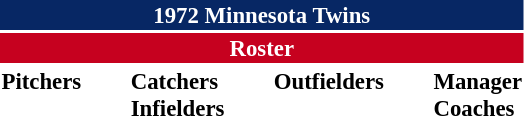<table class="toccolours" style="font-size: 95%;">
<tr>
<th colspan="10" style="background-color: #072764; color: white; text-align: center;">1972 Minnesota Twins</th>
</tr>
<tr>
<td colspan="10" style="background-color: #c6011f; color: white; text-align: center;"><strong>Roster</strong></td>
</tr>
<tr>
<td valign="top"><strong>Pitchers</strong><br>










</td>
<td width="25px"></td>
<td valign="top"><strong>Catchers</strong><br>



<strong>Infielders</strong>







</td>
<td width="25px"></td>
<td valign="top"><strong>Outfielders</strong><br>







</td>
<td width="25px"></td>
<td valign="top"><strong>Manager</strong><br>

<strong>Coaches</strong>




</td>
</tr>
<tr>
</tr>
</table>
